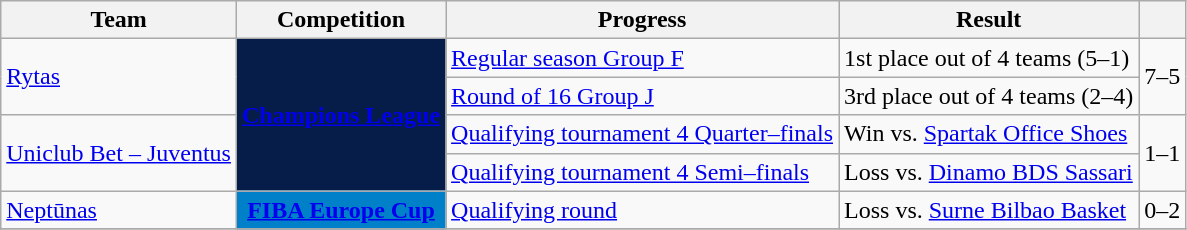<table class="wikitable sortable">
<tr>
<th>Team</th>
<th>Competition</th>
<th>Progress</th>
<th>Result</th>
<th></th>
</tr>
<tr>
<td rowspan="2"><a href='#'>Rytas</a></td>
<td rowspan="4" style="background-color:#071D49; color:#D0D3D4; text-align:center;"><strong><a href='#'><span>Champions League</span></a></strong></td>
<td><a href='#'>Regular season Group F</a></td>
<td>1st place out of 4 teams (5–1)</td>
<td rowspan="2" style="text-align:center">7–5</td>
</tr>
<tr>
<td><a href='#'>Round of 16 Group J</a></td>
<td>3rd place out of 4 teams (2–4)</td>
</tr>
<tr>
<td rowspan="2"><a href='#'>Uniclub Bet – Juventus</a></td>
<td><a href='#'>Qualifying tournament 4 Quarter–finals</a></td>
<td>Win vs.  <a href='#'>Spartak Office Shoes</a></td>
<td style="text-align:center" rowspan=2>1–1</td>
</tr>
<tr>
<td><a href='#'>Qualifying tournament 4 Semi–finals</a></td>
<td>Loss vs.  <a href='#'>Dinamo BDS Sassari</a></td>
</tr>
<tr>
<td><a href='#'>Neptūnas</a></td>
<td style="background-color:#0080C8;color:#D0D3D4;text-align:center"><strong><a href='#'><span>FIBA Europe Cup</span></a></strong></td>
<td><a href='#'>Qualifying round</a></td>
<td>Loss vs.  <a href='#'>Surne Bilbao Basket</a></td>
<td style="text-align:center">0–2</td>
</tr>
<tr>
</tr>
</table>
